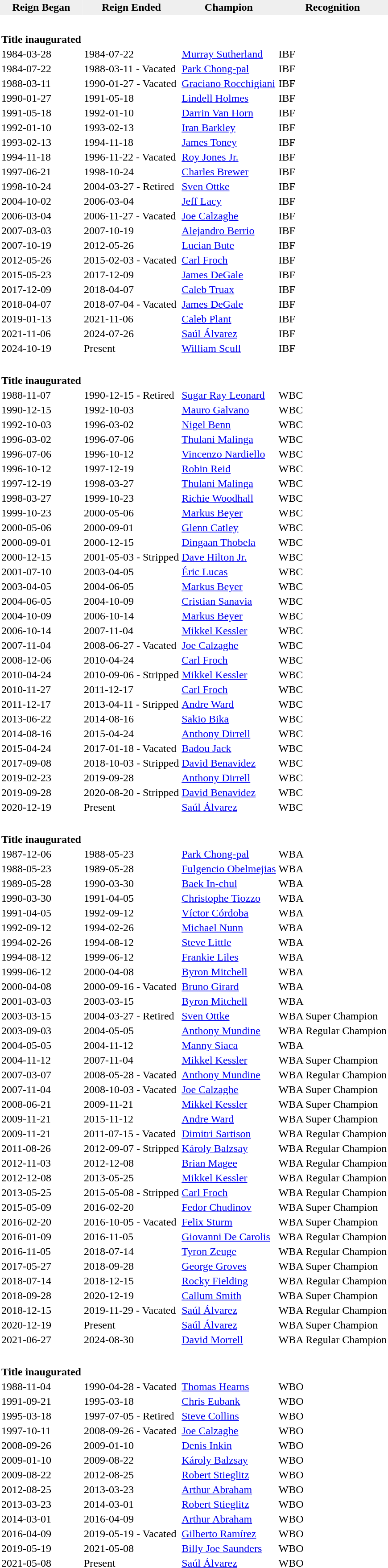<table border="0" cellpadding="2" cellspacing="0">
<tr style="background:#efefef;">
<th>Reign Began</th>
<th>Reign Ended</th>
<th>Champion</th>
<th>Recognition</th>
</tr>
<tr>
<td colspan="4" style="font-size: Larger;"><br></td>
</tr>
<tr>
<td><strong>Title inaugurated</strong></td>
</tr>
<tr>
<td>1984-03-28</td>
<td>1984-07-22</td>
<td> <a href='#'>Murray Sutherland</a></td>
<td>IBF</td>
</tr>
<tr>
<td>1984-07-22</td>
<td>1988-03-11 - Vacated</td>
<td> <a href='#'>Park Chong-pal</a></td>
<td>IBF</td>
</tr>
<tr>
<td>1988-03-11</td>
<td>1990-01-27 - Vacated</td>
<td> <a href='#'>Graciano Rocchigiani</a></td>
<td>IBF</td>
</tr>
<tr>
<td>1990-01-27</td>
<td>1991-05-18</td>
<td> <a href='#'>Lindell Holmes</a></td>
<td>IBF</td>
</tr>
<tr>
<td>1991-05-18</td>
<td>1992-01-10</td>
<td> <a href='#'>Darrin Van Horn</a></td>
<td>IBF</td>
</tr>
<tr>
<td>1992-01-10</td>
<td>1993-02-13</td>
<td> <a href='#'>Iran Barkley</a></td>
<td>IBF</td>
</tr>
<tr>
<td>1993-02-13</td>
<td>1994-11-18</td>
<td> <a href='#'>James Toney</a></td>
<td>IBF</td>
</tr>
<tr>
<td>1994-11-18</td>
<td>1996-11-22 - Vacated</td>
<td> <a href='#'>Roy Jones Jr.</a></td>
<td>IBF</td>
</tr>
<tr>
<td>1997-06-21</td>
<td>1998-10-24</td>
<td> <a href='#'>Charles Brewer</a></td>
<td>IBF</td>
</tr>
<tr>
<td>1998-10-24</td>
<td>2004-03-27 - Retired</td>
<td> <a href='#'>Sven Ottke</a></td>
<td>IBF</td>
</tr>
<tr>
<td>2004-10-02</td>
<td>2006-03-04</td>
<td> <a href='#'>Jeff Lacy</a></td>
<td>IBF</td>
</tr>
<tr>
<td>2006-03-04</td>
<td>2006-11-27 - Vacated</td>
<td> <a href='#'>Joe Calzaghe</a></td>
<td>IBF</td>
</tr>
<tr>
<td>2007-03-03</td>
<td>2007-10-19</td>
<td> <a href='#'>Alejandro Berrio</a></td>
<td>IBF</td>
</tr>
<tr>
<td>2007-10-19</td>
<td>2012-05-26</td>
<td> <a href='#'>Lucian Bute</a></td>
<td>IBF</td>
</tr>
<tr>
<td>2012-05-26</td>
<td>2015-02-03 - Vacated</td>
<td> <a href='#'>Carl Froch</a></td>
<td>IBF</td>
</tr>
<tr>
<td>2015-05-23</td>
<td>2017-12-09</td>
<td> <a href='#'>James DeGale</a></td>
<td>IBF</td>
</tr>
<tr>
<td>2017-12-09</td>
<td>2018-04-07</td>
<td> <a href='#'>Caleb Truax</a></td>
<td>IBF</td>
</tr>
<tr>
<td>2018-04-07</td>
<td>2018-07-04 - Vacated</td>
<td> <a href='#'>James DeGale</a></td>
<td>IBF</td>
</tr>
<tr>
<td>2019-01-13</td>
<td>2021-11-06</td>
<td> <a href='#'>Caleb Plant</a></td>
<td>IBF</td>
</tr>
<tr>
<td>2021-11-06</td>
<td>2024-07-26</td>
<td> <a href='#'>Saúl Álvarez</a></td>
<td>IBF</td>
</tr>
<tr>
<td>2024-10-19</td>
<td>Present</td>
<td> <a href='#'>William Scull</a></td>
<td>IBF</td>
</tr>
<tr>
<td colspan="4" style="font-size: Larger;"><br></td>
</tr>
<tr>
<td><strong>Title inaugurated</strong></td>
</tr>
<tr>
<td>1988-11-07</td>
<td>1990-12-15 - Retired</td>
<td> <a href='#'>Sugar Ray Leonard</a></td>
<td>WBC</td>
</tr>
<tr>
<td>1990-12-15</td>
<td>1992-10-03</td>
<td> <a href='#'>Mauro Galvano</a></td>
<td>WBC</td>
</tr>
<tr>
<td>1992-10-03</td>
<td>1996-03-02</td>
<td> <a href='#'>Nigel Benn</a></td>
<td>WBC</td>
</tr>
<tr>
<td>1996-03-02</td>
<td>1996-07-06</td>
<td> <a href='#'>Thulani Malinga</a></td>
<td>WBC</td>
</tr>
<tr>
<td>1996-07-06</td>
<td>1996-10-12</td>
<td> <a href='#'>Vincenzo Nardiello</a></td>
<td>WBC</td>
</tr>
<tr>
<td>1996-10-12</td>
<td>1997-12-19</td>
<td> <a href='#'>Robin Reid</a></td>
<td>WBC</td>
</tr>
<tr>
<td>1997-12-19</td>
<td>1998-03-27</td>
<td> <a href='#'>Thulani Malinga</a></td>
<td>WBC</td>
</tr>
<tr>
<td>1998-03-27</td>
<td>1999-10-23</td>
<td> <a href='#'>Richie Woodhall</a></td>
<td>WBC</td>
</tr>
<tr>
<td>1999-10-23</td>
<td>2000-05-06</td>
<td> <a href='#'>Markus Beyer</a></td>
<td>WBC</td>
</tr>
<tr>
<td>2000-05-06</td>
<td>2000-09-01</td>
<td> <a href='#'>Glenn Catley</a></td>
<td>WBC</td>
</tr>
<tr>
<td>2000-09-01</td>
<td>2000-12-15</td>
<td> <a href='#'>Dingaan Thobela</a></td>
<td>WBC</td>
</tr>
<tr>
<td>2000-12-15</td>
<td>2001-05-03 - Stripped</td>
<td> <a href='#'>Dave Hilton Jr.</a></td>
<td>WBC</td>
</tr>
<tr>
<td>2001-07-10</td>
<td>2003-04-05</td>
<td> <a href='#'>Éric Lucas</a></td>
<td>WBC</td>
</tr>
<tr>
<td>2003-04-05</td>
<td>2004-06-05</td>
<td> <a href='#'>Markus Beyer</a></td>
<td>WBC</td>
</tr>
<tr>
<td>2004-06-05</td>
<td>2004-10-09</td>
<td> <a href='#'>Cristian Sanavia</a></td>
<td>WBC</td>
</tr>
<tr>
<td>2004-10-09</td>
<td>2006-10-14</td>
<td> <a href='#'>Markus Beyer</a></td>
<td>WBC</td>
</tr>
<tr>
<td>2006-10-14</td>
<td>2007-11-04</td>
<td> <a href='#'>Mikkel Kessler</a></td>
<td>WBC</td>
</tr>
<tr>
<td>2007-11-04</td>
<td>2008-06-27 - Vacated</td>
<td> <a href='#'>Joe Calzaghe</a></td>
<td>WBC</td>
</tr>
<tr>
<td>2008-12-06</td>
<td>2010-04-24</td>
<td> <a href='#'>Carl Froch</a></td>
<td>WBC</td>
</tr>
<tr>
<td>2010-04-24</td>
<td>2010-09-06 - Stripped</td>
<td> <a href='#'>Mikkel Kessler</a></td>
<td>WBC</td>
</tr>
<tr>
<td>2010-11-27</td>
<td>2011-12-17</td>
<td> <a href='#'>Carl Froch</a></td>
<td>WBC</td>
</tr>
<tr>
<td>2011-12-17</td>
<td>2013-04-11 - Stripped</td>
<td> <a href='#'>Andre Ward</a></td>
<td>WBC</td>
</tr>
<tr>
<td>2013-06-22</td>
<td>2014-08-16</td>
<td> <a href='#'>Sakio Bika</a></td>
<td>WBC</td>
</tr>
<tr>
<td>2014-08-16</td>
<td>2015-04-24</td>
<td> <a href='#'>Anthony Dirrell</a></td>
<td>WBC</td>
</tr>
<tr>
<td>2015-04-24</td>
<td>2017-01-18 - Vacated</td>
<td> <a href='#'>Badou Jack</a></td>
<td>WBC</td>
</tr>
<tr>
<td>2017-09-08</td>
<td>2018-10-03 - Stripped</td>
<td> <a href='#'>David Benavidez</a></td>
<td>WBC</td>
</tr>
<tr>
<td>2019-02-23</td>
<td>2019-09-28</td>
<td> <a href='#'>Anthony Dirrell</a></td>
<td>WBC</td>
</tr>
<tr>
<td>2019-09-28</td>
<td>2020-08-20 - Stripped</td>
<td> <a href='#'>David Benavidez</a></td>
<td>WBC</td>
</tr>
<tr>
<td>2020-12-19</td>
<td>Present</td>
<td> <a href='#'>Saúl Álvarez</a></td>
<td>WBC</td>
</tr>
<tr>
<td colspan="4" style="font-size: Larger;"><br></td>
</tr>
<tr>
<td><strong>Title inaugurated</strong></td>
</tr>
<tr>
<td>1987-12-06</td>
<td>1988-05-23</td>
<td> <a href='#'>Park Chong-pal</a></td>
<td>WBA</td>
</tr>
<tr>
<td>1988-05-23</td>
<td>1989-05-28</td>
<td> <a href='#'>Fulgencio Obelmejias</a></td>
<td>WBA</td>
</tr>
<tr>
<td>1989-05-28</td>
<td>1990-03-30</td>
<td> <a href='#'>Baek In-chul</a></td>
<td>WBA</td>
</tr>
<tr>
<td>1990-03-30</td>
<td>1991-04-05</td>
<td> <a href='#'>Christophe Tiozzo</a></td>
<td>WBA</td>
</tr>
<tr>
<td>1991-04-05</td>
<td>1992-09-12</td>
<td> <a href='#'>Víctor Córdoba</a></td>
<td>WBA</td>
</tr>
<tr>
<td>1992-09-12</td>
<td>1994-02-26</td>
<td> <a href='#'>Michael Nunn</a></td>
<td>WBA</td>
</tr>
<tr>
<td>1994-02-26</td>
<td>1994-08-12</td>
<td> <a href='#'>Steve Little</a></td>
<td>WBA</td>
</tr>
<tr>
<td>1994-08-12</td>
<td>1999-06-12</td>
<td> <a href='#'>Frankie Liles</a></td>
<td>WBA</td>
</tr>
<tr>
<td>1999-06-12</td>
<td>2000-04-08</td>
<td> <a href='#'>Byron Mitchell</a></td>
<td>WBA</td>
</tr>
<tr>
<td>2000-04-08</td>
<td>2000-09-16 - Vacated</td>
<td> <a href='#'>Bruno Girard</a></td>
<td>WBA</td>
</tr>
<tr>
<td>2001-03-03</td>
<td>2003-03-15</td>
<td> <a href='#'>Byron Mitchell</a></td>
<td>WBA</td>
</tr>
<tr>
<td>2003-03-15</td>
<td>2004-03-27 - Retired</td>
<td> <a href='#'>Sven Ottke</a></td>
<td>WBA Super Champion</td>
</tr>
<tr>
<td>2003-09-03</td>
<td>2004-05-05</td>
<td> <a href='#'>Anthony Mundine</a></td>
<td>WBA Regular Champion</td>
</tr>
<tr>
<td>2004-05-05</td>
<td>2004-11-12</td>
<td> <a href='#'>Manny Siaca</a></td>
<td>WBA</td>
</tr>
<tr>
<td>2004-11-12</td>
<td>2007-11-04</td>
<td> <a href='#'>Mikkel Kessler</a></td>
<td>WBA Super Champion</td>
</tr>
<tr>
<td>2007-03-07</td>
<td>2008-05-28 - Vacated</td>
<td> <a href='#'>Anthony Mundine</a></td>
<td>WBA Regular Champion</td>
</tr>
<tr>
<td>2007-11-04</td>
<td>2008-10-03 - Vacated</td>
<td> <a href='#'>Joe Calzaghe</a></td>
<td>WBA Super Champion</td>
</tr>
<tr>
<td>2008-06-21</td>
<td>2009-11-21</td>
<td> <a href='#'>Mikkel Kessler</a></td>
<td>WBA Super Champion</td>
</tr>
<tr>
<td>2009-11-21</td>
<td>2015-11-12</td>
<td> <a href='#'>Andre Ward</a></td>
<td>WBA Super Champion</td>
</tr>
<tr>
<td>2009-11-21</td>
<td>2011-07-15 - Vacated</td>
<td> <a href='#'>Dimitri Sartison</a></td>
<td>WBA Regular Champion</td>
</tr>
<tr>
<td>2011-08-26</td>
<td>2012-09-07 - Stripped</td>
<td> <a href='#'>Károly Balzsay</a></td>
<td>WBA Regular Champion</td>
</tr>
<tr>
<td>2012-11-03</td>
<td>2012-12-08</td>
<td> <a href='#'>Brian Magee</a></td>
<td>WBA Regular Champion</td>
</tr>
<tr>
<td>2012-12-08</td>
<td>2013-05-25</td>
<td> <a href='#'>Mikkel Kessler</a></td>
<td>WBA Regular Champion</td>
</tr>
<tr>
<td>2013-05-25</td>
<td>2015-05-08 - Stripped</td>
<td> <a href='#'>Carl Froch</a></td>
<td>WBA Regular Champion</td>
</tr>
<tr>
<td>2015-05-09</td>
<td>2016-02-20</td>
<td> <a href='#'>Fedor Chudinov</a></td>
<td>WBA Super Champion</td>
</tr>
<tr>
<td>2016-02-20</td>
<td>2016-10-05 - Vacated</td>
<td> <a href='#'>Felix Sturm</a></td>
<td>WBA Super Champion</td>
</tr>
<tr>
<td>2016-01-09</td>
<td>2016-11-05</td>
<td> <a href='#'>Giovanni De Carolis</a></td>
<td>WBA Regular Champion</td>
</tr>
<tr>
<td>2016-11-05</td>
<td>2018-07-14</td>
<td> <a href='#'>Tyron Zeuge</a></td>
<td>WBA Regular Champion</td>
</tr>
<tr>
<td>2017-05-27</td>
<td>2018-09-28</td>
<td> <a href='#'>George Groves</a></td>
<td>WBA Super Champion</td>
</tr>
<tr>
<td>2018-07-14</td>
<td>2018-12-15</td>
<td> <a href='#'>Rocky Fielding</a></td>
<td>WBA Regular Champion</td>
</tr>
<tr>
<td>2018-09-28</td>
<td>2020-12-19</td>
<td> <a href='#'>Callum Smith</a></td>
<td>WBA Super Champion</td>
</tr>
<tr>
<td>2018-12-15</td>
<td>2019-11-29 - Vacated</td>
<td> <a href='#'>Saúl Álvarez</a></td>
<td>WBA Regular Champion</td>
</tr>
<tr>
<td>2020-12-19</td>
<td>Present</td>
<td> <a href='#'>Saúl Álvarez</a></td>
<td>WBA Super Champion</td>
</tr>
<tr>
<td>2021-06-27</td>
<td>2024-08-30</td>
<td> <a href='#'>David Morrell</a></td>
<td>WBA Regular Champion</td>
</tr>
<tr>
<td colspan="4" style="font-size: Larger;"><br></td>
</tr>
<tr>
<td><strong>Title inaugurated</strong></td>
</tr>
<tr>
<td>1988-11-04</td>
<td>1990-04-28 - Vacated</td>
<td> <a href='#'>Thomas Hearns</a></td>
<td>WBO</td>
</tr>
<tr>
<td>1991-09-21</td>
<td>1995-03-18</td>
<td> <a href='#'>Chris Eubank</a></td>
<td>WBO</td>
</tr>
<tr>
<td>1995-03-18</td>
<td>1997-07-05 - Retired</td>
<td> <a href='#'>Steve Collins</a></td>
<td>WBO</td>
</tr>
<tr>
<td>1997-10-11</td>
<td>2008-09-26 - Vacated</td>
<td> <a href='#'>Joe Calzaghe</a></td>
<td>WBO</td>
</tr>
<tr>
<td>2008-09-26</td>
<td>2009-01-10</td>
<td> <a href='#'>Denis Inkin</a></td>
<td>WBO</td>
</tr>
<tr>
<td>2009-01-10</td>
<td>2009-08-22</td>
<td> <a href='#'>Károly Balzsay</a></td>
<td>WBO</td>
</tr>
<tr>
<td>2009-08-22</td>
<td>2012-08-25</td>
<td> <a href='#'>Robert Stieglitz</a></td>
<td>WBO</td>
</tr>
<tr>
<td>2012-08-25</td>
<td>2013-03-23</td>
<td> <a href='#'>Arthur Abraham</a></td>
<td>WBO</td>
</tr>
<tr>
<td>2013-03-23</td>
<td>2014-03-01</td>
<td> <a href='#'>Robert Stieglitz</a></td>
<td>WBO</td>
</tr>
<tr>
<td>2014-03-01</td>
<td>2016-04-09</td>
<td> <a href='#'>Arthur Abraham</a></td>
<td>WBO</td>
</tr>
<tr>
<td>2016-04-09</td>
<td>2019-05-19 - Vacated</td>
<td> <a href='#'>Gilberto Ramírez</a></td>
<td>WBO</td>
</tr>
<tr>
<td>2019-05-19</td>
<td>2021-05-08</td>
<td> <a href='#'>Billy Joe Saunders</a></td>
<td>WBO</td>
</tr>
<tr>
<td>2021-05-08</td>
<td>Present</td>
<td> <a href='#'>Saúl Álvarez</a></td>
<td>WBO</td>
</tr>
<tr>
</tr>
</table>
